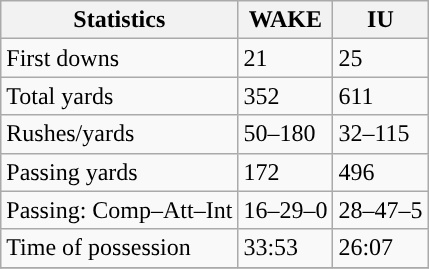<table class="wikitable" style="float: left;">
<tr>
<th>Statistics</th>
<th>WAKE</th>
<th>IU</th>
</tr>
<tr>
<td>First downs</td>
<td>21</td>
<td>25</td>
</tr>
<tr>
<td>Total yards</td>
<td>352</td>
<td>611</td>
</tr>
<tr>
<td>Rushes/yards</td>
<td>50–180</td>
<td>32–115</td>
</tr>
<tr>
<td>Passing yards</td>
<td>172</td>
<td>496</td>
</tr>
<tr>
<td>Passing: Comp–Att–Int</td>
<td>16–29–0</td>
<td>28–47–5</td>
</tr>
<tr>
<td>Time of possession</td>
<td>33:53</td>
<td>26:07</td>
</tr>
<tr>
</tr>
</table>
